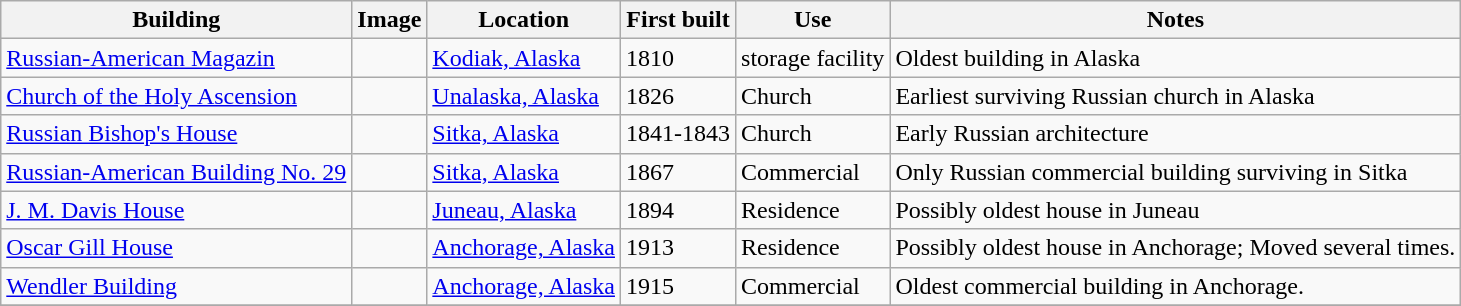<table class="wikitable sortable">
<tr>
<th>Building</th>
<th class="unsortable">Image</th>
<th>Location</th>
<th>First built</th>
<th>Use</th>
<th class="unsortable">Notes</th>
</tr>
<tr>
<td><a href='#'>Russian-American Magazin</a></td>
<td></td>
<td><a href='#'>Kodiak, Alaska</a></td>
<td>1810</td>
<td>storage facility</td>
<td>Oldest building in Alaska</td>
</tr>
<tr>
<td><a href='#'>Church of the Holy Ascension</a></td>
<td></td>
<td><a href='#'>Unalaska, Alaska</a></td>
<td>1826</td>
<td>Church</td>
<td>Earliest surviving Russian church in Alaska</td>
</tr>
<tr>
<td><a href='#'>Russian Bishop's House</a></td>
<td></td>
<td><a href='#'>Sitka, Alaska</a></td>
<td>1841-1843</td>
<td>Church</td>
<td>Early Russian architecture</td>
</tr>
<tr>
<td><a href='#'>Russian-American Building No. 29</a></td>
<td></td>
<td><a href='#'>Sitka, Alaska</a></td>
<td>1867</td>
<td>Commercial</td>
<td>Only Russian commercial building surviving in Sitka</td>
</tr>
<tr>
<td><a href='#'>J. M. Davis House</a></td>
<td></td>
<td><a href='#'>Juneau, Alaska</a></td>
<td>1894</td>
<td>Residence</td>
<td>Possibly oldest house in Juneau</td>
</tr>
<tr>
<td><a href='#'>Oscar Gill House</a></td>
<td></td>
<td><a href='#'>Anchorage, Alaska</a></td>
<td>1913</td>
<td>Residence</td>
<td>Possibly oldest house in Anchorage; Moved several times.</td>
</tr>
<tr>
<td><a href='#'>Wendler Building</a></td>
<td></td>
<td><a href='#'>Anchorage, Alaska</a></td>
<td>1915</td>
<td>Commercial</td>
<td>Oldest commercial building in Anchorage.</td>
</tr>
<tr>
</tr>
</table>
